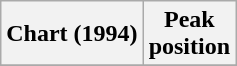<table class="wikitable plainrowheaders">
<tr>
<th>Chart (1994)</th>
<th>Peak<br>position</th>
</tr>
<tr>
</tr>
</table>
